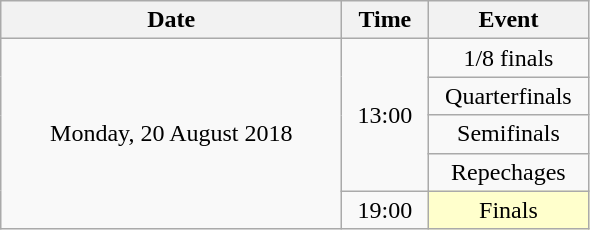<table class = "wikitable" style="text-align:center;">
<tr>
<th width=220>Date</th>
<th width=50>Time</th>
<th width=100>Event</th>
</tr>
<tr>
<td rowspan=5>Monday, 20 August 2018</td>
<td rowspan=4>13:00</td>
<td>1/8 finals</td>
</tr>
<tr>
<td>Quarterfinals</td>
</tr>
<tr>
<td>Semifinals</td>
</tr>
<tr>
<td>Repechages</td>
</tr>
<tr>
<td>19:00</td>
<td bgcolor=ffffcc>Finals</td>
</tr>
</table>
